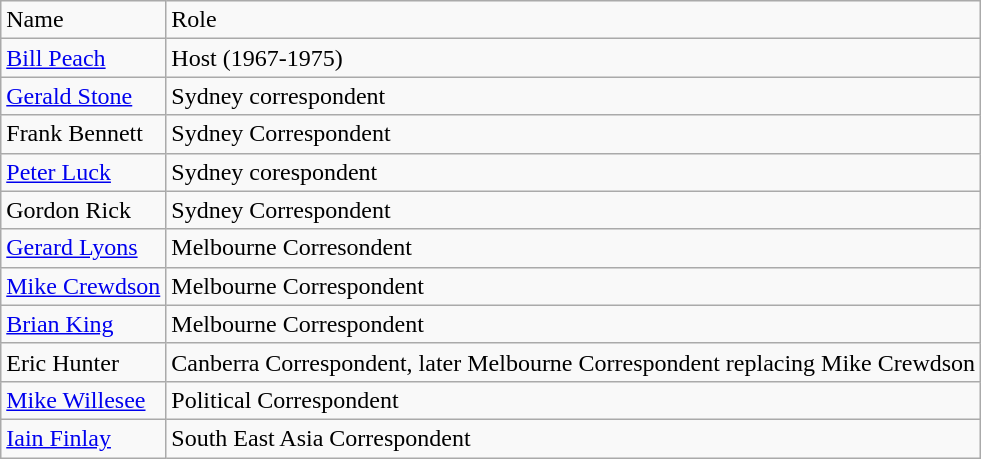<table class="wikitable">
<tr>
<td>Name</td>
<td>Role</td>
</tr>
<tr>
<td><a href='#'>Bill Peach</a></td>
<td>Host (1967-1975)</td>
</tr>
<tr>
<td><a href='#'>Gerald Stone</a></td>
<td>Sydney correspondent</td>
</tr>
<tr>
<td>Frank Bennett</td>
<td>Sydney Correspondent</td>
</tr>
<tr>
<td><a href='#'>Peter Luck</a></td>
<td>Sydney corespondent</td>
</tr>
<tr>
<td>Gordon Rick</td>
<td>Sydney Correspondent</td>
</tr>
<tr>
<td><a href='#'>Gerard Lyons</a></td>
<td>Melbourne Corresondent</td>
</tr>
<tr>
<td><a href='#'>Mike Crewdson</a></td>
<td>Melbourne Correspondent</td>
</tr>
<tr>
<td><a href='#'>Brian King</a></td>
<td>Melbourne Correspondent</td>
</tr>
<tr>
<td>Eric Hunter</td>
<td>Canberra Correspondent, later Melbourne Correspondent replacing Mike Crewdson</td>
</tr>
<tr>
<td><a href='#'>Mike Willesee</a></td>
<td>Political Correspondent</td>
</tr>
<tr>
<td><a href='#'>Iain Finlay</a></td>
<td>South East Asia Correspondent</td>
</tr>
</table>
